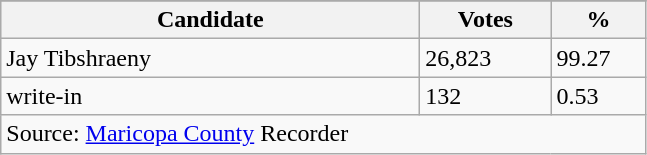<table class="wikitable">
<tr style="background-color:#E9E9E9">
</tr>
<tr style="background-color:#E9E9E9">
<th style="width: 17em">Candidate</th>
<th style="width: 5em">Votes</th>
<th style="width: 3.5em">%</th>
</tr>
<tr>
<td>Jay Tibshraeny</td>
<td>26,823</td>
<td>99.27</td>
</tr>
<tr>
<td>write-in</td>
<td>132</td>
<td>0.53</td>
</tr>
<tr>
<td colspan=3>Source: <a href='#'>Maricopa County</a> Recorder</td>
</tr>
</table>
